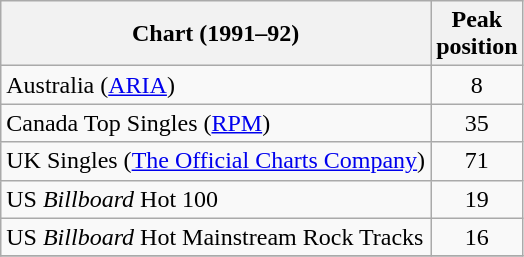<table class="wikitable">
<tr>
<th>Chart (1991–92)</th>
<th>Peak<br>position</th>
</tr>
<tr>
<td>Australia (<a href='#'>ARIA</a>)</td>
<td align="center">8</td>
</tr>
<tr>
<td>Canada Top Singles (<a href='#'>RPM</a>)</td>
<td align="center">35</td>
</tr>
<tr>
<td>UK Singles (<a href='#'>The Official Charts Company</a>)</td>
<td align="center">71</td>
</tr>
<tr>
<td>US <em>Billboard</em> Hot 100</td>
<td align="center">19</td>
</tr>
<tr>
<td>US <em>Billboard</em> Hot Mainstream Rock Tracks</td>
<td align="center">16</td>
</tr>
<tr>
</tr>
</table>
